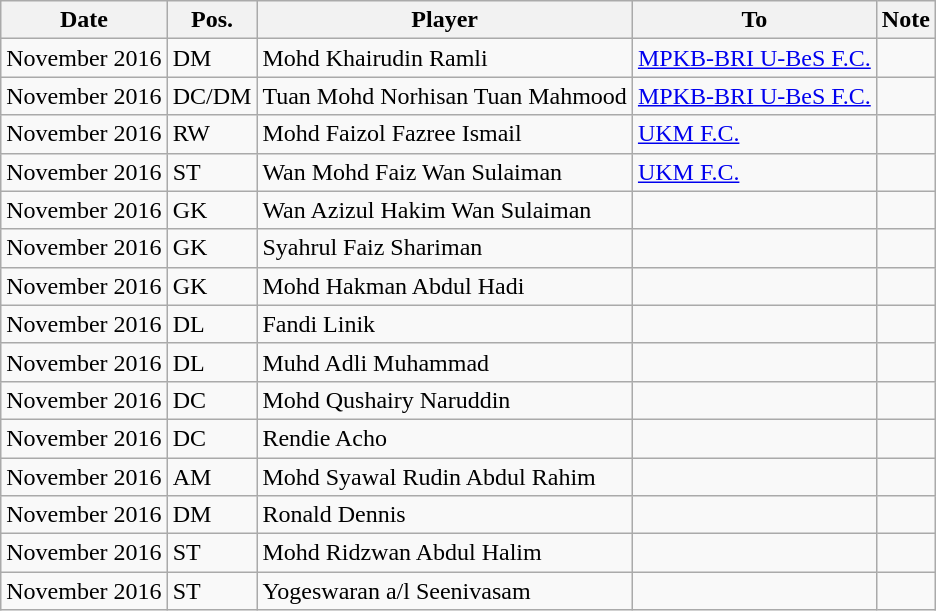<table class="wikitable sortable">
<tr>
<th>Date</th>
<th>Pos.</th>
<th>Player</th>
<th>To</th>
<th>Note</th>
</tr>
<tr>
<td>November 2016</td>
<td>DM</td>
<td> Mohd Khairudin Ramli</td>
<td> <a href='#'>MPKB-BRI U-BeS F.C.</a></td>
<td></td>
</tr>
<tr>
<td>November 2016</td>
<td>DC/DM</td>
<td> Tuan Mohd Norhisan Tuan Mahmood</td>
<td> <a href='#'>MPKB-BRI U-BeS F.C.</a></td>
<td></td>
</tr>
<tr>
<td>November 2016</td>
<td>RW</td>
<td> Mohd Faizol Fazree Ismail</td>
<td> <a href='#'>UKM F.C.</a></td>
<td></td>
</tr>
<tr>
<td>November 2016</td>
<td>ST</td>
<td> Wan Mohd Faiz Wan Sulaiman</td>
<td> <a href='#'>UKM F.C.</a></td>
<td></td>
</tr>
<tr>
<td>November 2016</td>
<td>GK</td>
<td> Wan Azizul Hakim Wan Sulaiman</td>
<td></td>
<td></td>
</tr>
<tr>
<td>November 2016</td>
<td>GK</td>
<td> Syahrul Faiz Shariman</td>
<td></td>
<td></td>
</tr>
<tr>
<td>November 2016</td>
<td>GK</td>
<td> Mohd Hakman Abdul Hadi</td>
<td></td>
<td></td>
</tr>
<tr>
<td>November 2016</td>
<td>DL</td>
<td> Fandi Linik</td>
<td></td>
<td></td>
</tr>
<tr>
<td>November 2016</td>
<td>DL</td>
<td> Muhd Adli Muhammad</td>
<td></td>
<td></td>
</tr>
<tr>
<td>November 2016</td>
<td>DC</td>
<td> Mohd Qushairy Naruddin</td>
<td></td>
<td></td>
</tr>
<tr>
<td>November 2016</td>
<td>DC</td>
<td> Rendie Acho</td>
<td></td>
<td></td>
</tr>
<tr>
<td>November 2016</td>
<td>AM</td>
<td> Mohd Syawal Rudin Abdul Rahim</td>
<td></td>
<td></td>
</tr>
<tr>
<td>November 2016</td>
<td>DM</td>
<td> Ronald Dennis</td>
<td></td>
<td></td>
</tr>
<tr>
<td>November 2016</td>
<td>ST</td>
<td> Mohd Ridzwan Abdul Halim</td>
<td></td>
<td></td>
</tr>
<tr>
<td>November 2016</td>
<td>ST</td>
<td> Yogeswaran a/l Seenivasam</td>
<td></td>
<td></td>
</tr>
</table>
